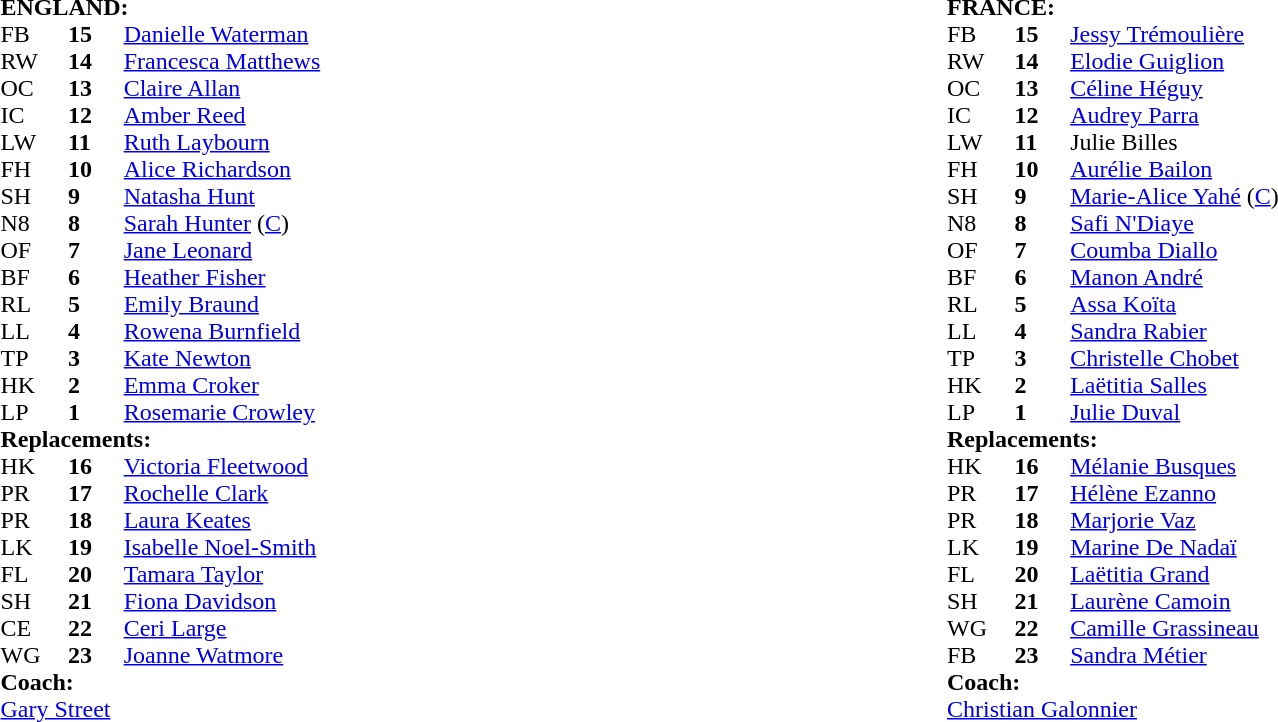<table style="width:100%">
<tr>
<td width="50%"><br><table cellspacing="0" cellpadding="0">
<tr>
<td colspan="4"><strong>ENGLAND:</strong></td>
</tr>
<tr>
<th width="3%"></th>
<th width="3%"></th>
<th width="22%"></th>
<th width="22%"></th>
</tr>
<tr>
<td>FB</td>
<td><strong>15</strong></td>
<td><a href='#'>Danielle Waterman</a></td>
</tr>
<tr>
<td>RW</td>
<td><strong>14</strong></td>
<td><a href='#'>Francesca Matthews</a></td>
</tr>
<tr>
<td>OC</td>
<td><strong>13</strong></td>
<td><a href='#'>Claire Allan</a></td>
</tr>
<tr>
<td>IC</td>
<td><strong>12</strong></td>
<td><a href='#'>Amber Reed</a></td>
<td></td>
</tr>
<tr>
<td>LW</td>
<td><strong>11</strong></td>
<td><a href='#'>Ruth Laybourn</a></td>
<td></td>
</tr>
<tr>
<td>FH</td>
<td><strong>10</strong></td>
<td><a href='#'>Alice Richardson</a></td>
</tr>
<tr>
<td>SH</td>
<td><strong>9</strong></td>
<td><a href='#'>Natasha Hunt</a></td>
<td></td>
</tr>
<tr>
<td>N8</td>
<td><strong>8</strong></td>
<td><a href='#'>Sarah Hunter</a> (<a href='#'>C</a>)</td>
</tr>
<tr>
<td>OF</td>
<td><strong>7</strong></td>
<td><a href='#'>Jane Leonard</a></td>
</tr>
<tr>
<td>BF</td>
<td><strong>6</strong></td>
<td><a href='#'>Heather Fisher</a></td>
<td></td>
</tr>
<tr>
<td>RL</td>
<td><strong>5</strong></td>
<td><a href='#'>Emily Braund</a></td>
<td></td>
</tr>
<tr>
<td>LL</td>
<td><strong>4</strong></td>
<td><a href='#'>Rowena Burnfield</a></td>
<td></td>
</tr>
<tr>
<td>TP</td>
<td><strong>3</strong></td>
<td><a href='#'>Kate Newton</a></td>
<td></td>
</tr>
<tr>
<td>HK</td>
<td><strong>2</strong></td>
<td><a href='#'>Emma Croker</a></td>
<td></td>
</tr>
<tr>
<td>LP</td>
<td><strong>1</strong></td>
<td><a href='#'>Rosemarie Crowley</a></td>
<td></td>
</tr>
<tr>
<td colspan=4><strong>Replacements:</strong></td>
</tr>
<tr>
<td>HK</td>
<td><strong>16</strong></td>
<td><a href='#'>Victoria Fleetwood</a></td>
<td></td>
</tr>
<tr>
<td>PR</td>
<td><strong>17</strong></td>
<td><a href='#'>Rochelle Clark</a></td>
<td></td>
</tr>
<tr>
<td>PR</td>
<td><strong>18</strong></td>
<td><a href='#'>Laura Keates</a></td>
<td></td>
</tr>
<tr>
<td>LK</td>
<td><strong>19</strong></td>
<td><a href='#'>Isabelle Noel-Smith</a></td>
<td></td>
</tr>
<tr>
<td>FL</td>
<td><strong>20</strong></td>
<td><a href='#'>Tamara Taylor</a></td>
<td></td>
</tr>
<tr>
<td>SH</td>
<td><strong>21</strong></td>
<td><a href='#'>Fiona Davidson</a></td>
<td></td>
</tr>
<tr>
<td>CE</td>
<td><strong>22</strong></td>
<td><a href='#'>Ceri Large</a></td>
<td></td>
</tr>
<tr>
<td>WG</td>
<td><strong>23</strong></td>
<td><a href='#'>Joanne Watmore</a></td>
<td></td>
</tr>
<tr>
<td colspan="4"><strong>Coach:</strong></td>
</tr>
<tr>
<td colspan="4"> <a href='#'>Gary Street</a></td>
</tr>
<tr>
</tr>
</table>
</td>
<td width="50%"><br><table cellspacing="0" cellpadding="0">
<tr>
<td colspan="4"><strong>FRANCE:</strong></td>
</tr>
<tr>
<th width="3%"></th>
<th width="3%"></th>
<th width="22%"></th>
<th width="22%"></th>
</tr>
<tr>
<td>FB</td>
<td><strong>15</strong></td>
<td><a href='#'>Jessy Trémoulière</a></td>
<td></td>
</tr>
<tr>
<td>RW</td>
<td><strong>14</strong></td>
<td><a href='#'>Elodie Guiglion</a></td>
</tr>
<tr>
<td>OC</td>
<td><strong>13</strong></td>
<td><a href='#'>Céline Héguy</a></td>
</tr>
<tr>
<td>IC</td>
<td><strong>12</strong></td>
<td><a href='#'>Audrey Parra</a></td>
</tr>
<tr>
<td>LW</td>
<td><strong>11</strong></td>
<td>Julie Billes</td>
<td> </td>
</tr>
<tr>
<td>FH</td>
<td><strong>10</strong></td>
<td><a href='#'>Aurélie Bailon</a></td>
</tr>
<tr>
<td>SH</td>
<td><strong>9</strong></td>
<td><a href='#'>Marie-Alice Yahé</a> (<a href='#'>C</a>)</td>
<td></td>
</tr>
<tr>
<td>N8</td>
<td><strong>8</strong></td>
<td><a href='#'>Safi N'Diaye</a></td>
</tr>
<tr>
<td>OF</td>
<td><strong>7</strong></td>
<td><a href='#'>Coumba Diallo</a></td>
</tr>
<tr>
<td>BF</td>
<td><strong>6</strong></td>
<td><a href='#'>Manon André</a></td>
<td></td>
</tr>
<tr>
<td>RL</td>
<td><strong>5</strong></td>
<td><a href='#'>Assa Koïta</a></td>
</tr>
<tr>
<td>LL</td>
<td><strong>4</strong></td>
<td><a href='#'>Sandra Rabier</a></td>
<td></td>
</tr>
<tr>
<td>TP</td>
<td><strong>3</strong></td>
<td><a href='#'>Christelle Chobet</a></td>
<td></td>
</tr>
<tr>
<td>HK</td>
<td><strong>2</strong></td>
<td><a href='#'>Laëtitia Salles</a></td>
<td></td>
</tr>
<tr>
<td>LP</td>
<td><strong>1</strong></td>
<td><a href='#'>Julie Duval</a></td>
<td></td>
</tr>
<tr>
<td colspan=4><strong>Replacements:</strong></td>
</tr>
<tr>
<td>HK</td>
<td><strong>16</strong></td>
<td><a href='#'>Mélanie Busques</a></td>
<td></td>
</tr>
<tr>
<td>PR</td>
<td><strong>17</strong></td>
<td><a href='#'>Hélène Ezanno</a></td>
<td></td>
</tr>
<tr>
<td>PR</td>
<td><strong>18</strong></td>
<td><a href='#'>Marjorie Vaz</a></td>
<td></td>
</tr>
<tr>
<td>LK</td>
<td><strong>19</strong></td>
<td><a href='#'>Marine De Nadaï</a></td>
<td></td>
</tr>
<tr>
<td>FL</td>
<td><strong>20</strong></td>
<td><a href='#'>Laëtitia Grand</a></td>
<td></td>
</tr>
<tr>
<td>SH</td>
<td><strong>21</strong></td>
<td><a href='#'>Laurène Camoin</a></td>
<td></td>
</tr>
<tr>
<td>WG</td>
<td><strong>22</strong></td>
<td><a href='#'>Camille Grassineau</a></td>
<td></td>
</tr>
<tr>
<td>FB</td>
<td><strong>23</strong></td>
<td><a href='#'>Sandra Métier</a></td>
<td></td>
</tr>
<tr>
<td colspan="4"><strong>Coach:</strong></td>
</tr>
<tr>
<td colspan="4"> <a href='#'>Christian Galonnier</a></td>
</tr>
<tr>
</tr>
</table>
</td>
</tr>
</table>
